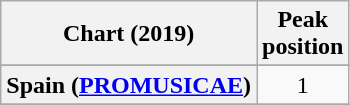<table class="wikitable sortable plainrowheaders" style="text-align:center">
<tr>
<th scope="col">Chart (2019)</th>
<th scope="col">Peak<br>position</th>
</tr>
<tr>
</tr>
<tr>
<th scope="row">Spain (<a href='#'>PROMUSICAE</a>)</th>
<td>1</td>
</tr>
<tr>
</tr>
</table>
